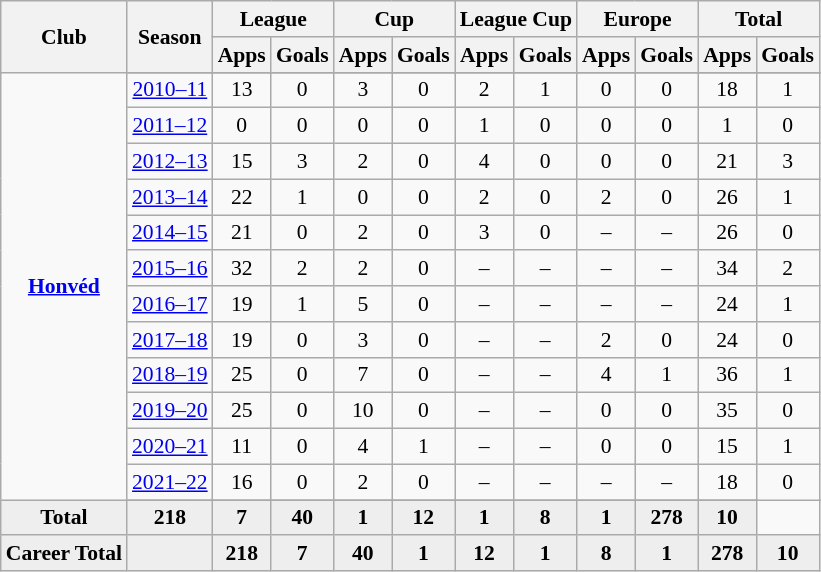<table class="wikitable" style="font-size:90%; text-align: center;">
<tr>
<th rowspan="2">Club</th>
<th rowspan="2">Season</th>
<th colspan="2">League</th>
<th colspan="2">Cup</th>
<th colspan="2">League Cup</th>
<th colspan="2">Europe</th>
<th colspan="2">Total</th>
</tr>
<tr>
<th>Apps</th>
<th>Goals</th>
<th>Apps</th>
<th>Goals</th>
<th>Apps</th>
<th>Goals</th>
<th>Apps</th>
<th>Goals</th>
<th>Apps</th>
<th>Goals</th>
</tr>
<tr ||-||-||-|->
<td rowspan="14" valign="center"><strong><a href='#'>Honvéd</a></strong></td>
</tr>
<tr>
<td><a href='#'>2010–11</a></td>
<td>13</td>
<td>0</td>
<td>3</td>
<td>0</td>
<td>2</td>
<td>1</td>
<td>0</td>
<td>0</td>
<td>18</td>
<td>1</td>
</tr>
<tr>
<td><a href='#'>2011–12</a></td>
<td>0</td>
<td>0</td>
<td>0</td>
<td>0</td>
<td>1</td>
<td>0</td>
<td>0</td>
<td>0</td>
<td>1</td>
<td>0</td>
</tr>
<tr>
<td><a href='#'>2012–13</a></td>
<td>15</td>
<td>3</td>
<td>2</td>
<td>0</td>
<td>4</td>
<td>0</td>
<td>0</td>
<td>0</td>
<td>21</td>
<td>3</td>
</tr>
<tr>
<td><a href='#'>2013–14</a></td>
<td>22</td>
<td>1</td>
<td>0</td>
<td>0</td>
<td>2</td>
<td>0</td>
<td>2</td>
<td>0</td>
<td>26</td>
<td>1</td>
</tr>
<tr>
<td><a href='#'>2014–15</a></td>
<td>21</td>
<td>0</td>
<td>2</td>
<td>0</td>
<td>3</td>
<td>0</td>
<td>–</td>
<td>–</td>
<td>26</td>
<td>0</td>
</tr>
<tr>
<td><a href='#'>2015–16</a></td>
<td>32</td>
<td>2</td>
<td>2</td>
<td>0</td>
<td>–</td>
<td>–</td>
<td>–</td>
<td>–</td>
<td>34</td>
<td>2</td>
</tr>
<tr>
<td><a href='#'>2016–17</a></td>
<td>19</td>
<td>1</td>
<td>5</td>
<td>0</td>
<td>–</td>
<td>–</td>
<td>–</td>
<td>–</td>
<td>24</td>
<td>1</td>
</tr>
<tr>
<td><a href='#'>2017–18</a></td>
<td>19</td>
<td>0</td>
<td>3</td>
<td>0</td>
<td>–</td>
<td>–</td>
<td>2</td>
<td>0</td>
<td>24</td>
<td>0</td>
</tr>
<tr>
<td><a href='#'>2018–19</a></td>
<td>25</td>
<td>0</td>
<td>7</td>
<td>0</td>
<td>–</td>
<td>–</td>
<td>4</td>
<td>1</td>
<td>36</td>
<td>1</td>
</tr>
<tr>
<td><a href='#'>2019–20</a></td>
<td>25</td>
<td>0</td>
<td>10</td>
<td>0</td>
<td>–</td>
<td>–</td>
<td>0</td>
<td>0</td>
<td>35</td>
<td>0</td>
</tr>
<tr>
<td><a href='#'>2020–21</a></td>
<td>11</td>
<td>0</td>
<td>4</td>
<td>1</td>
<td>–</td>
<td>–</td>
<td>0</td>
<td>0</td>
<td>15</td>
<td>1</td>
</tr>
<tr>
<td><a href='#'>2021–22</a></td>
<td>16</td>
<td>0</td>
<td>2</td>
<td>0</td>
<td>–</td>
<td>–</td>
<td>–</td>
<td>–</td>
<td>18</td>
<td>0</td>
</tr>
<tr>
</tr>
<tr style="font-weight:bold; background-color:#eeeeee;">
<td>Total</td>
<td>218</td>
<td>7</td>
<td>40</td>
<td>1</td>
<td>12</td>
<td>1</td>
<td>8</td>
<td>1</td>
<td>278</td>
<td>10</td>
</tr>
<tr style="font-weight:bold; background-color:#eeeeee;">
<td rowspan="1" valign="top"><strong>Career Total</strong></td>
<td></td>
<td><strong>218</strong></td>
<td><strong>7</strong></td>
<td><strong>40</strong></td>
<td><strong>1</strong></td>
<td><strong>12</strong></td>
<td><strong>1</strong></td>
<td><strong>8</strong></td>
<td><strong>1</strong></td>
<td><strong>278</strong></td>
<td><strong>10</strong></td>
</tr>
</table>
